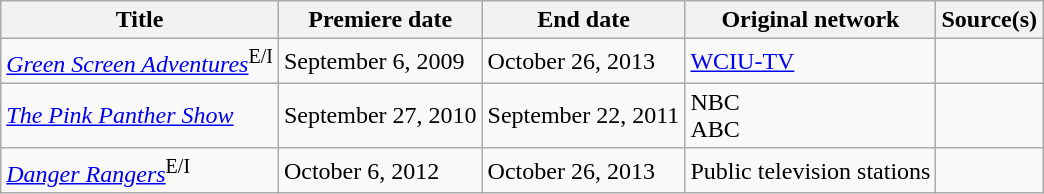<table class="wikitable sortable">
<tr>
<th>Title</th>
<th>Premiere date</th>
<th>End date</th>
<th>Original network</th>
<th>Source(s)</th>
</tr>
<tr>
<td><em><a href='#'>Green Screen Adventures</a></em><sup>E/I</sup></td>
<td>September 6, 2009</td>
<td>October 26, 2013</td>
<td><a href='#'>WCIU-TV</a></td>
<td></td>
</tr>
<tr>
<td><em><a href='#'>The Pink Panther Show</a></em></td>
<td>September 27, 2010</td>
<td>September 22, 2011</td>
<td>NBC<br>ABC</td>
<td></td>
</tr>
<tr>
<td><em><a href='#'>Danger Rangers</a></em><sup>E/I</sup></td>
<td>October 6, 2012</td>
<td>October 26, 2013</td>
<td>Public television stations</td>
<td></td>
</tr>
</table>
